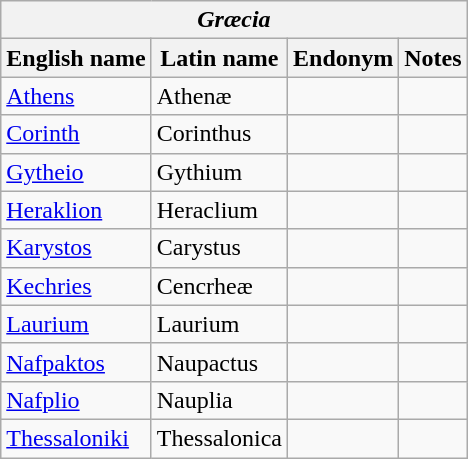<table class="wikitable sortable">
<tr>
<th colspan="4"> <em>Græcia</em></th>
</tr>
<tr>
<th>English name</th>
<th>Latin name</th>
<th>Endonym</th>
<th>Notes</th>
</tr>
<tr>
<td><a href='#'>Athens</a></td>
<td>Athenæ</td>
<td></td>
<td></td>
</tr>
<tr>
<td><a href='#'>Corinth</a></td>
<td>Corinthus</td>
<td></td>
<td></td>
</tr>
<tr>
<td><a href='#'>Gytheio</a></td>
<td>Gythium</td>
<td></td>
<td></td>
</tr>
<tr>
<td><a href='#'>Heraklion</a></td>
<td>Heraclium</td>
<td></td>
<td></td>
</tr>
<tr>
<td><a href='#'>Karystos</a></td>
<td>Carystus</td>
<td></td>
<td></td>
</tr>
<tr>
<td><a href='#'>Kechries</a></td>
<td>Cencrheæ</td>
<td></td>
<td></td>
</tr>
<tr>
<td><a href='#'>Laurium</a></td>
<td>Laurium</td>
<td></td>
<td></td>
</tr>
<tr>
<td><a href='#'>Nafpaktos</a></td>
<td>Naupactus</td>
<td></td>
<td></td>
</tr>
<tr>
<td><a href='#'>Nafplio</a></td>
<td>Nauplia</td>
<td></td>
<td></td>
</tr>
<tr>
<td><a href='#'>Thessaloniki</a></td>
<td>Thessalonica</td>
<td></td>
<td></td>
</tr>
</table>
